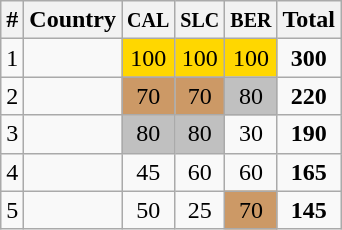<table class="wikitable sortable" style="text-align:center;">
<tr>
<th>#</th>
<th>Country</th>
<th><small>CAL</small></th>
<th><small>SLC</small></th>
<th><small>BER</small></th>
<th>Total</th>
</tr>
<tr>
<td>1</td>
<td align=left></td>
<td bgcolor=gold>100</td>
<td bgcolor=gold>100</td>
<td bgcolor=gold>100</td>
<td><strong>300</strong></td>
</tr>
<tr>
<td>2</td>
<td align=left></td>
<td bgcolor=cc9966>70</td>
<td bgcolor=cc9966>70</td>
<td bgcolor=silver>80</td>
<td><strong>220</strong></td>
</tr>
<tr>
<td>3</td>
<td align=left></td>
<td bgcolor=silver>80</td>
<td bgcolor=silver>80</td>
<td>30</td>
<td><strong>190</strong></td>
</tr>
<tr>
<td>4</td>
<td align=left></td>
<td>45</td>
<td>60</td>
<td>60</td>
<td><strong>165</strong></td>
</tr>
<tr>
<td>5</td>
<td align=left></td>
<td>50</td>
<td>25</td>
<td bgcolor=cc9966>70</td>
<td><strong>145</strong></td>
</tr>
</table>
